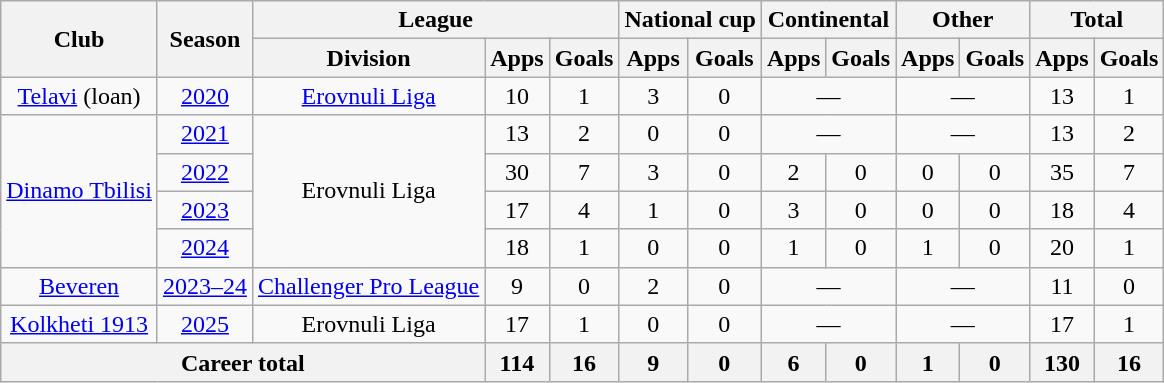<table class="wikitable" style="text-align:center">
<tr>
<th rowspan="2">Club</th>
<th rowspan="2">Season</th>
<th colspan="3">League</th>
<th colspan="2">National cup</th>
<th colspan="2">Continental</th>
<th colspan="2">Other</th>
<th colspan="2">Total</th>
</tr>
<tr>
<th>Division</th>
<th>Apps</th>
<th>Goals</th>
<th>Apps</th>
<th>Goals</th>
<th>Apps</th>
<th>Goals</th>
<th>Apps</th>
<th>Goals</th>
<th>Apps</th>
<th>Goals</th>
</tr>
<tr>
<td><a href='#'>Telavi</a> (loan)</td>
<td><a href='#'>2020</a></td>
<td><a href='#'>Erovnuli Liga</a></td>
<td>10</td>
<td>1</td>
<td>3</td>
<td>0</td>
<td colspan="2">—</td>
<td colspan="2">—</td>
<td>13</td>
<td>1</td>
</tr>
<tr>
<td rowspan="4"><a href='#'>Dinamo Tbilisi</a></td>
<td><a href='#'>2021</a></td>
<td rowspan="4">Erovnuli Liga</td>
<td>13</td>
<td>2</td>
<td>0</td>
<td>0</td>
<td colspan="2">—</td>
<td colspan="2">—</td>
<td>13</td>
<td>2</td>
</tr>
<tr>
<td><a href='#'>2022</a></td>
<td>30</td>
<td>7</td>
<td>3</td>
<td>0</td>
<td>2</td>
<td>0</td>
<td>0</td>
<td>0</td>
<td>35</td>
<td>7</td>
</tr>
<tr>
<td><a href='#'>2023</a></td>
<td>17</td>
<td>4</td>
<td>1</td>
<td>0</td>
<td>3</td>
<td>0</td>
<td>0</td>
<td>0</td>
<td>18</td>
<td>4</td>
</tr>
<tr>
<td><a href='#'>2024</a></td>
<td>18</td>
<td>1</td>
<td>0</td>
<td>0</td>
<td>1</td>
<td>0</td>
<td>1</td>
<td>0</td>
<td>20</td>
<td>1</td>
</tr>
<tr>
<td><a href='#'>Beveren</a></td>
<td><a href='#'>2023–24</a></td>
<td><a href='#'>Challenger Pro League</a></td>
<td>9</td>
<td>0</td>
<td>2</td>
<td>0</td>
<td colspan="2">—</td>
<td colspan="2">—</td>
<td>11</td>
<td>0</td>
</tr>
<tr>
<td><a href='#'>Kolkheti 1913</a></td>
<td><a href='#'>2025</a></td>
<td>Erovnuli Liga</td>
<td>17</td>
<td>1</td>
<td>0</td>
<td>0</td>
<td colspan="2">—</td>
<td colspan="2">—</td>
<td>17</td>
<td>1</td>
</tr>
<tr>
<th colspan="3">Career total</th>
<th>114</th>
<th>16</th>
<th>9</th>
<th>0</th>
<th>6</th>
<th>0</th>
<th>1</th>
<th>0</th>
<th>130</th>
<th>16</th>
</tr>
</table>
